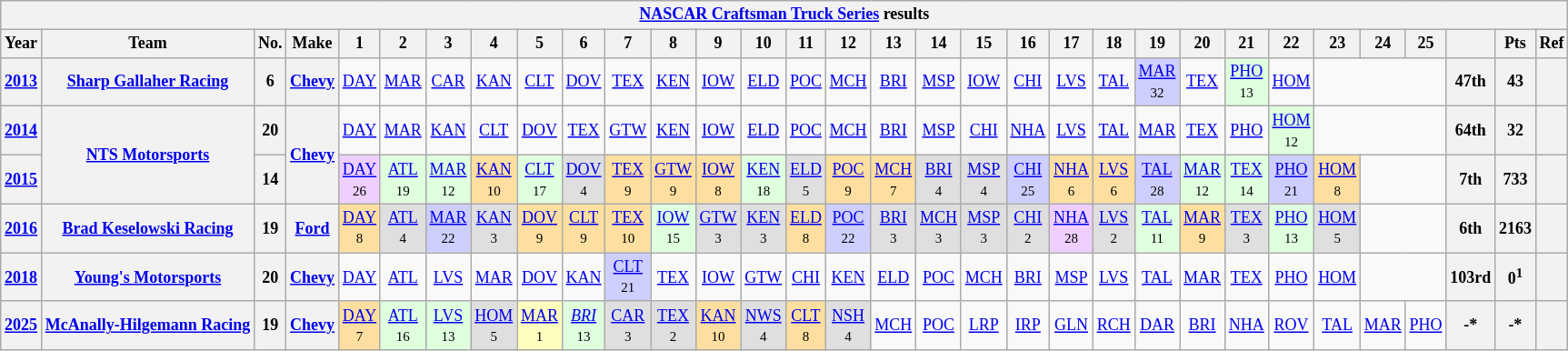<table class="wikitable" style="text-align:center; font-size:75%">
<tr>
<th colspan=47><a href='#'>NASCAR Craftsman Truck Series</a> results</th>
</tr>
<tr>
<th>Year</th>
<th>Team</th>
<th>No.</th>
<th>Make</th>
<th>1</th>
<th>2</th>
<th>3</th>
<th>4</th>
<th>5</th>
<th>6</th>
<th>7</th>
<th>8</th>
<th>9</th>
<th>10</th>
<th>11</th>
<th>12</th>
<th>13</th>
<th>14</th>
<th>15</th>
<th>16</th>
<th>17</th>
<th>18</th>
<th>19</th>
<th>20</th>
<th>21</th>
<th>22</th>
<th>23</th>
<th>24</th>
<th>25</th>
<th></th>
<th>Pts</th>
<th>Ref</th>
</tr>
<tr>
<th><a href='#'>2013</a></th>
<th><a href='#'>Sharp Gallaher Racing</a></th>
<th>6</th>
<th><a href='#'>Chevy</a></th>
<td><a href='#'>DAY</a></td>
<td><a href='#'>MAR</a></td>
<td><a href='#'>CAR</a></td>
<td><a href='#'>KAN</a></td>
<td><a href='#'>CLT</a></td>
<td><a href='#'>DOV</a></td>
<td><a href='#'>TEX</a></td>
<td><a href='#'>KEN</a></td>
<td><a href='#'>IOW</a></td>
<td><a href='#'>ELD</a></td>
<td><a href='#'>POC</a></td>
<td><a href='#'>MCH</a></td>
<td><a href='#'>BRI</a></td>
<td><a href='#'>MSP</a></td>
<td><a href='#'>IOW</a></td>
<td><a href='#'>CHI</a></td>
<td><a href='#'>LVS</a></td>
<td><a href='#'>TAL</a></td>
<td style="background:#CFCFFF;"><a href='#'>MAR</a><br><small>32</small></td>
<td><a href='#'>TEX</a></td>
<td style="background:#DFFFDF;"><a href='#'>PHO</a><br><small>13</small></td>
<td><a href='#'>HOM</a></td>
<td colspan=3></td>
<th>47th</th>
<th>43</th>
<th></th>
</tr>
<tr>
<th><a href='#'>2014</a></th>
<th rowspan=2><a href='#'>NTS Motorsports</a></th>
<th>20</th>
<th rowspan=2><a href='#'>Chevy</a></th>
<td><a href='#'>DAY</a></td>
<td><a href='#'>MAR</a></td>
<td><a href='#'>KAN</a></td>
<td><a href='#'>CLT</a></td>
<td><a href='#'>DOV</a></td>
<td><a href='#'>TEX</a></td>
<td><a href='#'>GTW</a></td>
<td><a href='#'>KEN</a></td>
<td><a href='#'>IOW</a></td>
<td><a href='#'>ELD</a></td>
<td><a href='#'>POC</a></td>
<td><a href='#'>MCH</a></td>
<td><a href='#'>BRI</a></td>
<td><a href='#'>MSP</a></td>
<td><a href='#'>CHI</a></td>
<td><a href='#'>NHA</a></td>
<td><a href='#'>LVS</a></td>
<td><a href='#'>TAL</a></td>
<td><a href='#'>MAR</a></td>
<td><a href='#'>TEX</a></td>
<td><a href='#'>PHO</a></td>
<td style="background:#DFFFDF;"><a href='#'>HOM</a><br><small>12</small></td>
<td colspan=3></td>
<th>64th</th>
<th>32</th>
<th></th>
</tr>
<tr>
<th><a href='#'>2015</a></th>
<th>14</th>
<td style="background:#EFCFFF;"><a href='#'>DAY</a><br><small>26</small></td>
<td style="background:#DFFFDF;"><a href='#'>ATL</a><br><small>19</small></td>
<td style="background:#DFFFDF;"><a href='#'>MAR</a><br><small>12</small></td>
<td style="background:#FFDF9F;"><a href='#'>KAN</a><br><small>10</small></td>
<td style="background:#DFFFDF;"><a href='#'>CLT</a><br><small>17</small></td>
<td style="background:#DFDFDF;"><a href='#'>DOV</a><br><small>4</small></td>
<td style="background:#FFDF9F;"><a href='#'>TEX</a><br><small>9</small></td>
<td style="background:#FFDF9F;"><a href='#'>GTW</a><br><small>9</small></td>
<td style="background:#FFDF9F;"><a href='#'>IOW</a><br><small>8</small></td>
<td style="background:#DFFFDF;"><a href='#'>KEN</a><br><small>18</small></td>
<td style="background:#DFDFDF;"><a href='#'>ELD</a><br><small>5</small></td>
<td style="background:#FFDF9F;"><a href='#'>POC</a><br><small>9</small></td>
<td style="background:#FFDF9F;"><a href='#'>MCH</a><br><small>7</small></td>
<td style="background:#DFDFDF;"><a href='#'>BRI</a><br><small>4</small></td>
<td style="background:#DFDFDF;"><a href='#'>MSP</a><br><small>4</small></td>
<td style="background:#CFCFFF;"><a href='#'>CHI</a><br><small>25</small></td>
<td style="background:#FFDF9F;"><a href='#'>NHA</a><br><small>6</small></td>
<td style="background:#FFDF9F;"><a href='#'>LVS</a><br><small>6</small></td>
<td style="background:#CFCFFF;"><a href='#'>TAL</a><br><small>28</small></td>
<td style="background:#DFFFDF;"><a href='#'>MAR</a><br><small>12</small></td>
<td style="background:#DFFFDF;"><a href='#'>TEX</a><br><small>14</small></td>
<td style="background:#CFCFFF;"><a href='#'>PHO</a><br><small>21</small></td>
<td style="background:#FFDF9F;"><a href='#'>HOM</a><br><small>8</small></td>
<td colspan=2></td>
<th>7th</th>
<th>733</th>
<th></th>
</tr>
<tr>
<th><a href='#'>2016</a></th>
<th><a href='#'>Brad Keselowski Racing</a></th>
<th>19</th>
<th><a href='#'>Ford</a></th>
<td style="background:#FFDF9F;"><a href='#'>DAY</a><br><small>8</small></td>
<td style="background:#DFDFDF;"><a href='#'>ATL</a><br><small>4</small></td>
<td style="background:#CFCFFF;"><a href='#'>MAR</a><br><small>22</small></td>
<td style="background:#DFDFDF;"><a href='#'>KAN</a><br><small>3</small></td>
<td style="background:#FFDF9F;"><a href='#'>DOV</a><br><small>9</small></td>
<td style="background:#FFDF9F;"><a href='#'>CLT</a><br><small>9</small></td>
<td style="background:#FFDF9F;"><a href='#'>TEX</a><br><small>10</small></td>
<td style="background:#DFFFDF;"><a href='#'>IOW</a><br><small>15</small></td>
<td style="background:#DFDFDF;"><a href='#'>GTW</a><br><small>3</small></td>
<td style="background:#DFDFDF;"><a href='#'>KEN</a><br><small>3</small></td>
<td style="background:#FFDF9F;"><a href='#'>ELD</a><br><small>8</small></td>
<td style="background:#CFCFFF;"><a href='#'>POC</a><br><small>22</small></td>
<td style="background:#DFDFDF;"><a href='#'>BRI</a><br><small>3</small></td>
<td style="background:#DFDFDF;"><a href='#'>MCH</a><br><small>3</small></td>
<td style="background:#DFDFDF;"><a href='#'>MSP</a><br><small>3</small></td>
<td style="background:#DFDFDF;"><a href='#'>CHI</a><br><small>2</small></td>
<td style="background:#EFCFFF;"><a href='#'>NHA</a><br><small>28</small></td>
<td style="background:#DFDFDF;"><a href='#'>LVS</a><br><small>2</small></td>
<td style="background:#DFFFDF;"><a href='#'>TAL</a><br><small>11</small></td>
<td style="background:#FFDF9F;"><a href='#'>MAR</a><br><small>9</small></td>
<td style="background:#DFDFDF;"><a href='#'>TEX</a><br><small>3</small></td>
<td style="background:#DFFFDF;"><a href='#'>PHO</a><br><small>13</small></td>
<td style="background:#DFDFDF;"><a href='#'>HOM</a><br><small>5</small></td>
<td colspan=2></td>
<th>6th</th>
<th>2163</th>
<th></th>
</tr>
<tr>
<th><a href='#'>2018</a></th>
<th><a href='#'>Young's Motorsports</a></th>
<th>20</th>
<th><a href='#'>Chevy</a></th>
<td><a href='#'>DAY</a></td>
<td><a href='#'>ATL</a></td>
<td><a href='#'>LVS</a></td>
<td><a href='#'>MAR</a></td>
<td><a href='#'>DOV</a></td>
<td><a href='#'>KAN</a></td>
<td style="background:#CFCFFF;"><a href='#'>CLT</a><br><small>21</small></td>
<td><a href='#'>TEX</a></td>
<td><a href='#'>IOW</a></td>
<td><a href='#'>GTW</a></td>
<td><a href='#'>CHI</a></td>
<td><a href='#'>KEN</a></td>
<td><a href='#'>ELD</a></td>
<td><a href='#'>POC</a></td>
<td><a href='#'>MCH</a></td>
<td><a href='#'>BRI</a></td>
<td><a href='#'>MSP</a></td>
<td><a href='#'>LVS</a></td>
<td><a href='#'>TAL</a></td>
<td><a href='#'>MAR</a></td>
<td><a href='#'>TEX</a></td>
<td><a href='#'>PHO</a></td>
<td><a href='#'>HOM</a></td>
<td colspan=2></td>
<th>103rd</th>
<th>0<sup>1</sup></th>
<th></th>
</tr>
<tr>
<th><a href='#'>2025</a></th>
<th><a href='#'>McAnally-Hilgemann Racing</a></th>
<th>19</th>
<th><a href='#'>Chevy</a></th>
<td style="background:#FFDF9F;"><a href='#'>DAY</a><br><small>7</small></td>
<td style="background:#DFFFDF;"><a href='#'>ATL</a><br><small>16</small></td>
<td style="background:#DFFFDF;"><a href='#'>LVS</a><br><small>13</small></td>
<td style="background:#DFDFDF;"><a href='#'>HOM</a><br><small>5</small></td>
<td style="background:#FFFFBF;"><a href='#'>MAR</a><br><small>1</small></td>
<td style="background:#DFFFDF;"><em><a href='#'>BRI</a></em><br><small>13</small></td>
<td style="background:#DFDFDF;"><a href='#'>CAR</a><br><small>3</small></td>
<td style="background:#DFDFDF;"><a href='#'>TEX</a><br><small>2</small></td>
<td style="background:#FFDF9F;"><a href='#'>KAN</a><br><small>10</small></td>
<td style="background:#DFDFDF;"><a href='#'>NWS</a><br><small>4</small></td>
<td style="background:#FFDF9F;"><a href='#'>CLT</a><br><small>8</small></td>
<td style="background:#DFDFDF;"><a href='#'>NSH</a><br><small>4</small></td>
<td><a href='#'>MCH</a></td>
<td><a href='#'>POC</a></td>
<td><a href='#'>LRP</a></td>
<td><a href='#'>IRP</a></td>
<td><a href='#'>GLN</a></td>
<td><a href='#'>RCH</a></td>
<td><a href='#'>DAR</a></td>
<td><a href='#'>BRI</a></td>
<td><a href='#'>NHA</a></td>
<td><a href='#'>ROV</a></td>
<td><a href='#'>TAL</a></td>
<td><a href='#'>MAR</a></td>
<td><a href='#'>PHO</a></td>
<th>-*</th>
<th>-*</th>
<th></th>
</tr>
</table>
